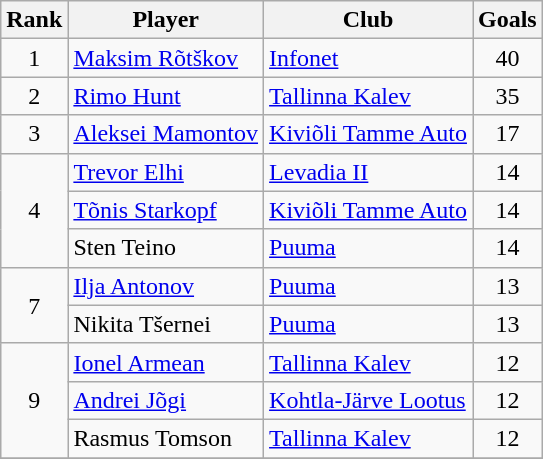<table class="wikitable" style="text-align:center">
<tr>
<th>Rank</th>
<th>Player</th>
<th>Club</th>
<th>Goals</th>
</tr>
<tr>
<td rowspan="1">1</td>
<td align="left"> <a href='#'>Maksim Rõtškov</a></td>
<td align="left"><a href='#'>Infonet</a></td>
<td align="centre">40</td>
</tr>
<tr>
<td rowspan="1">2</td>
<td align="left"> <a href='#'>Rimo Hunt</a></td>
<td align="left"><a href='#'>Tallinna Kalev</a></td>
<td align="centre">35</td>
</tr>
<tr>
<td rowspan="1">3</td>
<td align="left"> <a href='#'>Aleksei Mamontov</a></td>
<td align="left"><a href='#'>Kiviõli Tamme Auto</a></td>
<td align="centre">17</td>
</tr>
<tr>
<td rowspan="3">4</td>
<td align="left"> <a href='#'>Trevor Elhi</a></td>
<td align="left"><a href='#'>Levadia II</a></td>
<td align="centre">14</td>
</tr>
<tr>
<td align="left"> <a href='#'>Tõnis Starkopf</a></td>
<td align="left"><a href='#'>Kiviõli Tamme Auto</a></td>
<td align="centre">14</td>
</tr>
<tr>
<td align="left"> Sten Teino</td>
<td align="left"><a href='#'>Puuma</a></td>
<td align="centre">14</td>
</tr>
<tr>
<td rowspan="2">7</td>
<td align="left"> <a href='#'>Ilja Antonov</a></td>
<td align="left"><a href='#'>Puuma</a></td>
<td align="centre">13</td>
</tr>
<tr>
<td align="left"> Nikita Tšernei</td>
<td align="left"><a href='#'>Puuma</a></td>
<td align="centre">13</td>
</tr>
<tr>
<td rowspan="3">9</td>
<td align="left"> <a href='#'>Ionel Armean</a></td>
<td align="left"><a href='#'>Tallinna Kalev</a></td>
<td align="centre">12</td>
</tr>
<tr>
<td align="left"> <a href='#'>Andrei Jõgi</a></td>
<td align="left"><a href='#'>Kohtla-Järve Lootus</a></td>
<td align="centre">12</td>
</tr>
<tr>
<td align="left"> Rasmus Tomson</td>
<td align="left"><a href='#'>Tallinna Kalev</a></td>
<td align="centre">12</td>
</tr>
<tr>
</tr>
</table>
